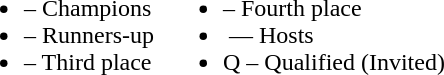<table border="0" cellpadding="2">
<tr valign="top">
<td><br><ul><li> – Champions</li><li> – Runners-up</li><li> – Third place</li></ul></td>
<td><br><ul><li> – Fourth place</li><li> — Hosts</li><li>Q – Qualified (Invited)</li></ul></td>
</tr>
</table>
